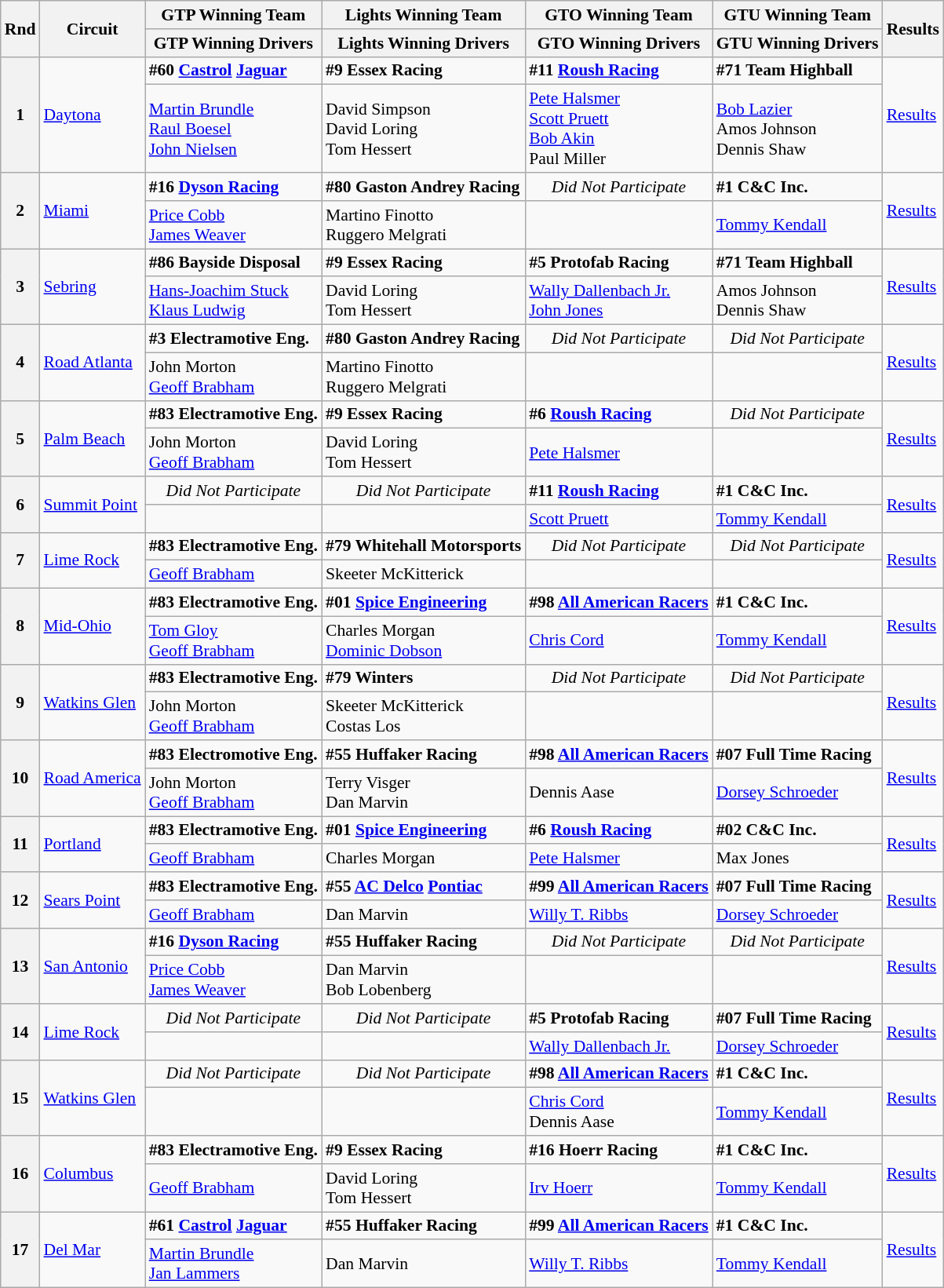<table class="wikitable" style="font-size: 90%;">
<tr>
<th rowspan=2>Rnd</th>
<th rowspan=2>Circuit</th>
<th>GTP Winning Team</th>
<th>Lights Winning Team</th>
<th>GTO Winning Team</th>
<th>GTU Winning Team</th>
<th rowspan=2>Results</th>
</tr>
<tr>
<th>GTP Winning Drivers</th>
<th>Lights Winning Drivers</th>
<th>GTO Winning Drivers</th>
<th>GTU Winning Drivers</th>
</tr>
<tr>
<th rowspan=2>1</th>
<td rowspan=2><a href='#'>Daytona</a></td>
<td><strong> #60 <a href='#'>Castrol</a> <a href='#'>Jaguar</a></strong></td>
<td><strong> #9 Essex Racing</strong></td>
<td><strong> #11 <a href='#'>Roush Racing</a></strong></td>
<td><strong> #71 Team Highball</strong></td>
<td rowspan=2><a href='#'>Results</a></td>
</tr>
<tr>
<td> <a href='#'>Martin Brundle</a><br> <a href='#'>Raul Boesel</a><br> <a href='#'>John Nielsen</a></td>
<td> David Simpson<br> David Loring<br> Tom Hessert</td>
<td> <a href='#'>Pete Halsmer</a><br> <a href='#'>Scott Pruett</a><br> <a href='#'>Bob Akin</a><br> Paul Miller</td>
<td> <a href='#'>Bob Lazier</a><br> Amos Johnson<br> Dennis Shaw</td>
</tr>
<tr>
<th rowspan=2>2</th>
<td rowspan=2><a href='#'>Miami</a></td>
<td><strong> #16 <a href='#'>Dyson Racing</a></strong></td>
<td><strong> #80 Gaston Andrey Racing</strong></td>
<td align="center"><em>Did Not Participate</em></td>
<td><strong> #1 C&C Inc.</strong></td>
<td rowspan=2><a href='#'>Results</a></td>
</tr>
<tr>
<td> <a href='#'>Price Cobb</a><br> <a href='#'>James Weaver</a></td>
<td> Martino Finotto<br> Ruggero Melgrati</td>
<td></td>
<td> <a href='#'>Tommy Kendall</a></td>
</tr>
<tr>
<th rowspan=2>3</th>
<td rowspan=2><a href='#'>Sebring</a></td>
<td><strong> #86 Bayside Disposal</strong></td>
<td><strong> #9 Essex Racing</strong></td>
<td><strong> #5 Protofab Racing</strong></td>
<td><strong> #71 Team Highball</strong></td>
<td rowspan=2><a href='#'>Results</a></td>
</tr>
<tr>
<td> <a href='#'>Hans-Joachim Stuck</a><br> <a href='#'>Klaus Ludwig</a></td>
<td> David Loring<br> Tom Hessert</td>
<td> <a href='#'>Wally Dallenbach Jr.</a><br> <a href='#'>John Jones</a></td>
<td> Amos Johnson<br> Dennis Shaw</td>
</tr>
<tr>
<th rowspan=2>4</th>
<td rowspan=2><a href='#'>Road Atlanta</a></td>
<td><strong> #3 Electramotive Eng.</strong></td>
<td><strong> #80 Gaston Andrey Racing</strong></td>
<td align="center"><em>Did Not Participate</em></td>
<td align="center"><em>Did Not Participate</em></td>
<td rowspan=2><a href='#'>Results</a></td>
</tr>
<tr>
<td> John Morton<br> <a href='#'>Geoff Brabham</a></td>
<td> Martino Finotto<br> Ruggero Melgrati</td>
<td></td>
<td></td>
</tr>
<tr>
<th rowspan=2>5</th>
<td rowspan=2><a href='#'>Palm Beach</a></td>
<td><strong> #83 Electramotive Eng.</strong></td>
<td><strong> #9 Essex Racing</strong></td>
<td><strong> #6 <a href='#'>Roush Racing</a></strong></td>
<td align="center"><em>Did Not Participate</em></td>
<td rowspan=2><a href='#'>Results</a></td>
</tr>
<tr>
<td> John Morton<br> <a href='#'>Geoff Brabham</a></td>
<td> David Loring<br> Tom Hessert</td>
<td> <a href='#'>Pete Halsmer</a></td>
<td></td>
</tr>
<tr>
<th rowspan=2>6</th>
<td rowspan=2><a href='#'>Summit Point</a></td>
<td align="center"><em>Did Not Participate</em></td>
<td align="center"><em>Did Not Participate</em></td>
<td><strong> #11 <a href='#'>Roush Racing</a></strong></td>
<td><strong> #1 C&C Inc.</strong></td>
<td rowspan=2><a href='#'>Results</a></td>
</tr>
<tr>
<td></td>
<td></td>
<td> <a href='#'>Scott Pruett</a></td>
<td> <a href='#'>Tommy Kendall</a></td>
</tr>
<tr>
<th rowspan=2>7</th>
<td rowspan=2><a href='#'>Lime Rock</a></td>
<td><strong> #83 Electramotive Eng.</strong></td>
<td><strong> #79 Whitehall Motorsports</strong></td>
<td align="center"><em>Did Not Participate</em></td>
<td align="center"><em>Did Not Participate</em></td>
<td rowspan=2><a href='#'>Results</a></td>
</tr>
<tr>
<td> <a href='#'>Geoff Brabham</a></td>
<td> Skeeter McKitterick</td>
<td></td>
<td></td>
</tr>
<tr>
<th rowspan=2>8</th>
<td rowspan=2><a href='#'>Mid-Ohio</a></td>
<td><strong> #83 Electramotive Eng.</strong></td>
<td><strong> #01 <a href='#'>Spice Engineering</a></strong></td>
<td><strong> #98 <a href='#'>All American Racers</a></strong></td>
<td><strong> #1 C&C Inc.</strong></td>
<td rowspan=2><a href='#'>Results</a></td>
</tr>
<tr>
<td> <a href='#'>Tom Gloy</a><br> <a href='#'>Geoff Brabham</a></td>
<td> Charles Morgan<br> <a href='#'>Dominic Dobson</a></td>
<td> <a href='#'>Chris Cord</a></td>
<td> <a href='#'>Tommy Kendall</a></td>
</tr>
<tr>
<th rowspan=2>9</th>
<td rowspan=2><a href='#'>Watkins Glen</a></td>
<td><strong> #83 Electramotive Eng.</strong></td>
<td><strong> #79 Winters</strong></td>
<td align="center"><em>Did Not Participate</em></td>
<td align="center"><em>Did Not Participate</em></td>
<td rowspan=2><a href='#'>Results</a></td>
</tr>
<tr>
<td> John Morton<br> <a href='#'>Geoff Brabham</a></td>
<td> Skeeter McKitterick<br> Costas Los</td>
<td></td>
<td></td>
</tr>
<tr>
<th rowspan=2>10</th>
<td rowspan=2><a href='#'>Road America</a></td>
<td><strong> #83 Electromotive Eng.</strong></td>
<td><strong> #55 Huffaker Racing</strong></td>
<td><strong> #98 <a href='#'>All American Racers</a></strong></td>
<td><strong> #07 Full Time Racing</strong></td>
<td rowspan=2><a href='#'>Results</a></td>
</tr>
<tr>
<td> John Morton<br> <a href='#'>Geoff Brabham</a></td>
<td> Terry Visger<br> Dan Marvin</td>
<td> Dennis Aase</td>
<td> <a href='#'>Dorsey Schroeder</a></td>
</tr>
<tr>
<th rowspan=2>11</th>
<td rowspan=2><a href='#'>Portland</a></td>
<td><strong> #83 Electramotive Eng.</strong></td>
<td><strong> #01 <a href='#'>Spice Engineering</a></strong></td>
<td><strong> #6 <a href='#'>Roush Racing</a></strong></td>
<td><strong> #02 C&C Inc.</strong></td>
<td rowspan=2><a href='#'>Results</a></td>
</tr>
<tr>
<td> <a href='#'>Geoff Brabham</a></td>
<td> Charles Morgan</td>
<td> <a href='#'>Pete Halsmer</a></td>
<td> Max Jones</td>
</tr>
<tr>
<th rowspan=2>12</th>
<td rowspan=2><a href='#'>Sears Point</a></td>
<td><strong> #83 Electramotive Eng.</strong></td>
<td><strong> #55 <a href='#'>AC Delco</a> <a href='#'>Pontiac</a></strong></td>
<td><strong> #99 <a href='#'>All American Racers</a></strong></td>
<td><strong> #07 Full Time Racing</strong></td>
<td rowspan=2><a href='#'>Results</a></td>
</tr>
<tr>
<td> <a href='#'>Geoff Brabham</a></td>
<td> Dan Marvin</td>
<td> <a href='#'>Willy T. Ribbs</a></td>
<td> <a href='#'>Dorsey Schroeder</a></td>
</tr>
<tr>
<th rowspan=2>13</th>
<td rowspan=2><a href='#'>San Antonio</a></td>
<td><strong> #16 <a href='#'>Dyson Racing</a></strong></td>
<td><strong> #55 Huffaker Racing</strong></td>
<td align="center"><em>Did Not Participate</em></td>
<td align="center"><em>Did Not Participate</em></td>
<td rowspan=2><a href='#'>Results</a></td>
</tr>
<tr>
<td> <a href='#'>Price Cobb</a><br> <a href='#'>James Weaver</a></td>
<td> Dan Marvin<br> Bob Lobenberg</td>
<td></td>
<td></td>
</tr>
<tr>
<th rowspan=2>14</th>
<td rowspan=2><a href='#'>Lime Rock</a></td>
<td align="center"><em>Did Not Participate</em></td>
<td align="center"><em>Did Not Participate</em></td>
<td><strong> #5 Protofab Racing</strong></td>
<td><strong> #07 Full Time Racing</strong></td>
<td rowspan=2><a href='#'>Results</a></td>
</tr>
<tr>
<td></td>
<td></td>
<td> <a href='#'>Wally Dallenbach Jr.</a></td>
<td> <a href='#'>Dorsey Schroeder</a></td>
</tr>
<tr>
<th rowspan=2>15</th>
<td rowspan=2><a href='#'>Watkins Glen</a></td>
<td align="center"><em>Did Not Participate</em></td>
<td align="center"><em>Did Not Participate</em></td>
<td><strong> #98 <a href='#'>All American Racers</a></strong></td>
<td><strong> #1 C&C Inc.</strong></td>
<td rowspan=2><a href='#'>Results</a></td>
</tr>
<tr>
<td></td>
<td></td>
<td> <a href='#'>Chris Cord</a><br> Dennis Aase</td>
<td> <a href='#'>Tommy Kendall</a></td>
</tr>
<tr>
<th rowspan=2>16</th>
<td rowspan=2><a href='#'>Columbus</a></td>
<td><strong> #83 Electramotive Eng.</strong></td>
<td><strong> #9 Essex Racing</strong></td>
<td><strong> #16 Hoerr Racing</strong></td>
<td><strong> #1 C&C Inc.</strong></td>
<td rowspan=2><a href='#'>Results</a></td>
</tr>
<tr>
<td> <a href='#'>Geoff Brabham</a></td>
<td> David Loring<br> Tom Hessert</td>
<td> <a href='#'>Irv Hoerr</a></td>
<td> <a href='#'>Tommy Kendall</a></td>
</tr>
<tr>
<th rowspan=2>17</th>
<td rowspan=2><a href='#'>Del Mar</a></td>
<td><strong> #61 <a href='#'>Castrol</a> <a href='#'>Jaguar</a></strong></td>
<td><strong> #55 Huffaker Racing</strong></td>
<td><strong> #99 <a href='#'>All American Racers</a></strong></td>
<td><strong> #1 C&C Inc.</strong></td>
<td rowspan=2><a href='#'>Results</a></td>
</tr>
<tr>
<td> <a href='#'>Martin Brundle</a><br> <a href='#'>Jan Lammers</a></td>
<td> Dan Marvin</td>
<td> <a href='#'>Willy T. Ribbs</a></td>
<td> <a href='#'>Tommy Kendall</a></td>
</tr>
</table>
